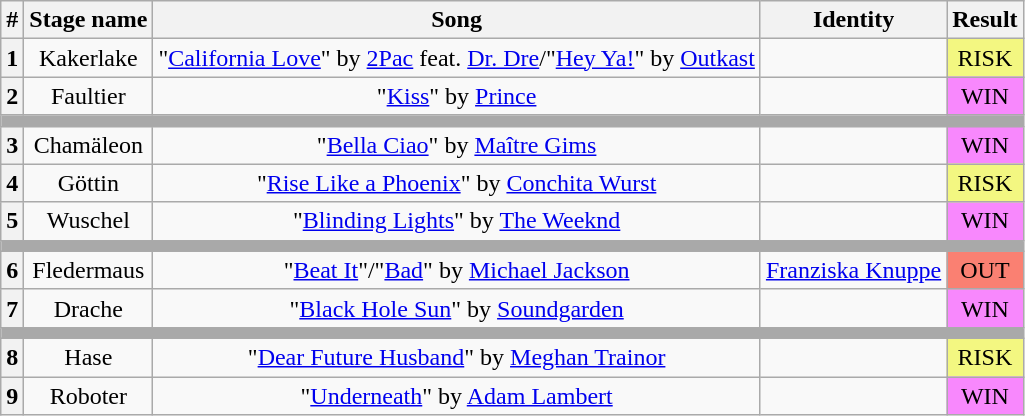<table class="wikitable plainrowheaders" style="text-align: center;">
<tr>
<th>#</th>
<th>Stage name</th>
<th>Song</th>
<th>Identity</th>
<th>Result</th>
</tr>
<tr>
<th>1</th>
<td>Kakerlake</td>
<td>"<a href='#'>California Love</a>" by <a href='#'>2Pac</a> feat. <a href='#'>Dr. Dre</a>/"<a href='#'>Hey Ya!</a>" by <a href='#'>Outkast</a></td>
<td></td>
<td bgcolor="#F3F781">RISK</td>
</tr>
<tr>
<th>2</th>
<td>Faultier</td>
<td>"<a href='#'>Kiss</a>" by <a href='#'>Prince</a></td>
<td></td>
<td bgcolor=#F888FD>WIN</td>
</tr>
<tr>
<td colspan="5" style="background:darkgray"></td>
</tr>
<tr>
<th>3</th>
<td>Chamäleon</td>
<td>"<a href='#'>Bella Ciao</a>" by <a href='#'>Maître Gims</a></td>
<td></td>
<td bgcolor=#F888FD>WIN</td>
</tr>
<tr>
<th>4</th>
<td>Göttin</td>
<td>"<a href='#'>Rise Like a Phoenix</a>" by <a href='#'>Conchita Wurst</a></td>
<td></td>
<td bgcolor="#F3F781">RISK</td>
</tr>
<tr>
<th>5</th>
<td>Wuschel</td>
<td>"<a href='#'>Blinding Lights</a>" by <a href='#'>The Weeknd</a></td>
<td></td>
<td bgcolor=#F888FD>WIN</td>
</tr>
<tr>
<td colspan="5" style="background:darkgray"></td>
</tr>
<tr>
<th>6</th>
<td>Fledermaus</td>
<td>"<a href='#'>Beat It</a>"/"<a href='#'>Bad</a>" by <a href='#'>Michael Jackson</a></td>
<td><a href='#'>Franziska Knuppe</a></td>
<td bgcolor=salmon>OUT</td>
</tr>
<tr>
<th>7</th>
<td>Drache</td>
<td>"<a href='#'>Black Hole Sun</a>" by <a href='#'>Soundgarden</a></td>
<td></td>
<td bgcolor=#F888FD>WIN</td>
</tr>
<tr>
<td colspan="5" style="background:darkgray"></td>
</tr>
<tr>
<th>8</th>
<td>Hase</td>
<td>"<a href='#'>Dear Future Husband</a>" by <a href='#'>Meghan Trainor</a></td>
<td></td>
<td bgcolor="#F3F781">RISK</td>
</tr>
<tr>
<th>9</th>
<td>Roboter</td>
<td>"<a href='#'>Underneath</a>" by <a href='#'>Adam Lambert</a></td>
<td></td>
<td bgcolor=#F888FD>WIN</td>
</tr>
</table>
